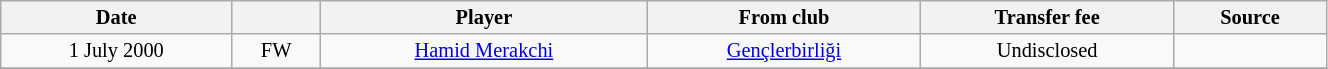<table class="wikitable sortable" style="width:70%; text-align:center; font-size:85%; text-align:centre;">
<tr>
<th><strong>Date</strong></th>
<th><strong></strong></th>
<th><strong>Player</strong></th>
<th><strong>From club</strong></th>
<th><strong>Transfer fee</strong></th>
<th><strong>Source</strong></th>
</tr>
<tr>
<td>1 July 2000</td>
<td>FW</td>
<td> <a href='#'>Hamid Merakchi</a></td>
<td> <a href='#'>Gençlerbirliği</a></td>
<td>Undisclosed</td>
<td></td>
</tr>
<tr>
</tr>
</table>
